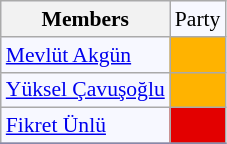<table class=wikitable style="border:1px solid #8888aa; background-color:#f7f8ff; padding:0px; font-size:90%;">
<tr>
<th>Members</th>
<td>Party</td>
</tr>
<tr>
<td><a href='#'>Mevlüt Akgün</a></td>
<td style="background: #ffb300"></td>
</tr>
<tr>
<td><a href='#'>Yüksel Çavuşoğlu</a></td>
<td style="background: #ffb300"></td>
</tr>
<tr>
<td><a href='#'>Fikret Ünlü</a></td>
<td style="background: #e30000"></td>
</tr>
<tr>
</tr>
</table>
